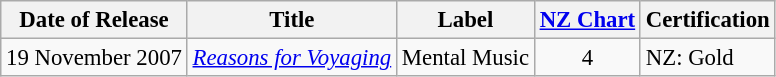<table class="wikitable" style="font-size: 95%;">
<tr>
<th>Date of Release</th>
<th>Title</th>
<th>Label</th>
<th><a href='#'>NZ Chart</a></th>
<th>Certification</th>
</tr>
<tr>
<td>19 November 2007</td>
<td><em><a href='#'>Reasons for Voyaging</a></em></td>
<td>Mental Music</td>
<td align="center">4</td>
<td>NZ: Gold</td>
</tr>
</table>
